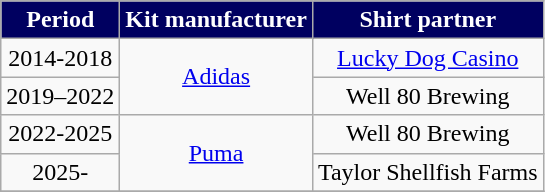<table class="wikitable" style="text-align: center">
<tr>
<th style="color:white; background:#000060;">Period</th>
<th style="color:white; background:#000060;">Kit manufacturer</th>
<th style="color:white; background:#000060;">Shirt partner</th>
</tr>
<tr>
<td>2014-2018</td>
<td rowspan=2><a href='#'>Adidas</a></td>
<td><a href='#'>Lucky Dog Casino</a></td>
</tr>
<tr>
<td>2019–2022</td>
<td>Well 80 Brewing</td>
</tr>
<tr>
<td>2022-2025</td>
<td rowspan=2><a href='#'>Puma</a></td>
<td>Well 80 Brewing</td>
</tr>
<tr>
<td>2025-</td>
<td>Taylor Shellfish Farms</td>
</tr>
<tr>
</tr>
</table>
